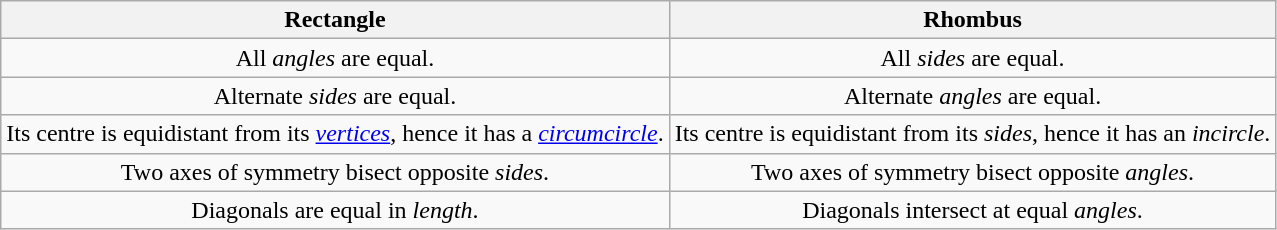<table class="wikitable" style="text-align:center">
<tr>
<th>Rectangle</th>
<th>Rhombus</th>
</tr>
<tr>
<td>All <em>angles</em> are equal.</td>
<td>All <em>sides</em> are equal.</td>
</tr>
<tr>
<td>Alternate <em>sides</em> are equal.</td>
<td>Alternate <em>angles</em> are equal.</td>
</tr>
<tr>
<td>Its centre is equidistant from its <em><a href='#'>vertices</a></em>, hence it has a <em><a href='#'>circumcircle</a></em>.</td>
<td>Its centre is equidistant from its <em>sides</em>, hence it has an <em>incircle</em>.</td>
</tr>
<tr>
<td>Two axes of symmetry bisect opposite <em>sides</em>.</td>
<td>Two axes of symmetry bisect opposite <em>angles</em>.</td>
</tr>
<tr>
<td>Diagonals are equal in <em>length</em>.</td>
<td>Diagonals intersect at equal <em>angles</em>.</td>
</tr>
</table>
